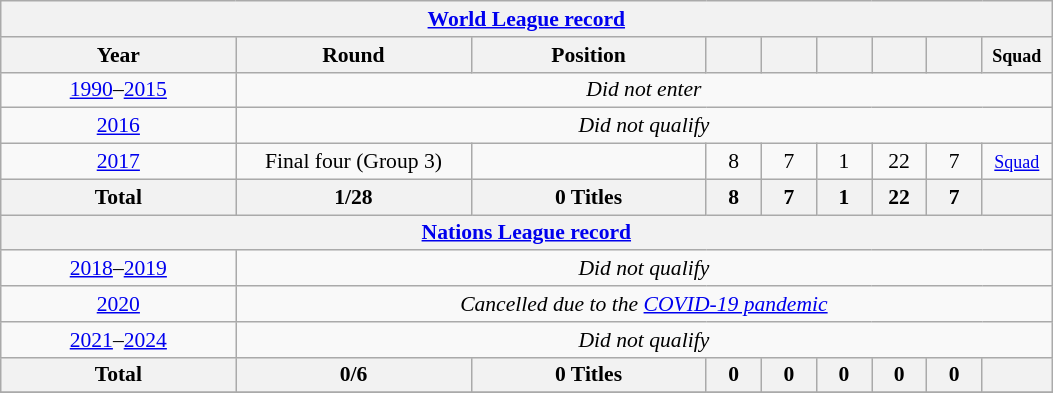<table class="wikitable" style="text-align: center;font-size:90%;">
<tr>
<th colspan=9><a href='#'>World League record</a></th>
</tr>
<tr>
<th width=150>Year</th>
<th width=150>Round</th>
<th width=150>Position</th>
<th width=30></th>
<th width=30></th>
<th width=30></th>
<th width=30></th>
<th width=30></th>
<th width=40><small>Squad</small></th>
</tr>
<tr>
<td><a href='#'>1990</a>–<a href='#'>2015</a></td>
<td colspan=8 align=center><em>Did not enter</em></td>
</tr>
<tr>
<td> <a href='#'>2016</a></td>
<td colspan=8 align=center><em>Did not qualify</em></td>
</tr>
<tr>
<td> <a href='#'>2017</a></td>
<td>Final four (Group 3)</td>
<td> </td>
<td>8</td>
<td>7</td>
<td>1</td>
<td>22</td>
<td>7</td>
<td><small><a href='#'>Squad</a></small></td>
</tr>
<tr>
<th>Total</th>
<th>1/28</th>
<th>0 Titles</th>
<th>8</th>
<th>7</th>
<th>1</th>
<th>22</th>
<th>7</th>
<th></th>
</tr>
<tr>
<th colspan=9><a href='#'>Nations League record</a></th>
</tr>
<tr>
<td><a href='#'>2018</a>–<a href='#'>2019</a></td>
<td colspan=8 align=center><em>Did not qualify</em></td>
</tr>
<tr>
<td> <a href='#'>2020</a></td>
<td colspan=8 align=center><em>Cancelled due to the <a href='#'>COVID-19 pandemic</a></em></td>
</tr>
<tr>
<td><a href='#'>2021</a>–<a href='#'>2024</a></td>
<td colspan=8 align=center><em>Did not qualify</em></td>
</tr>
<tr>
<th>Total</th>
<th>0/6</th>
<th>0 Titles</th>
<th>0</th>
<th>0</th>
<th>0</th>
<th>0</th>
<th>0</th>
<th></th>
</tr>
<tr>
</tr>
</table>
